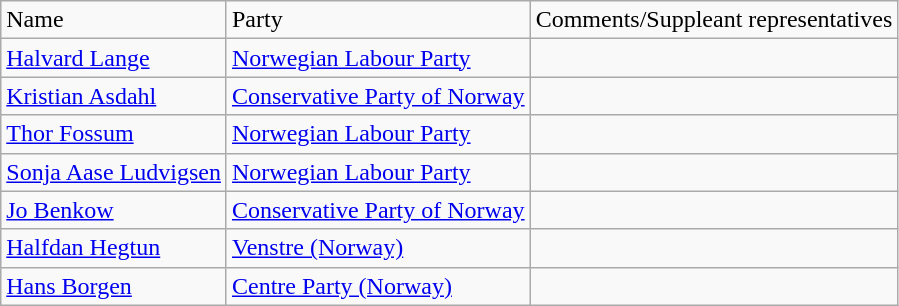<table class="wikitable">
<tr>
<td>Name</td>
<td>Party</td>
<td>Comments/Suppleant representatives</td>
</tr>
<tr>
<td><a href='#'>Halvard Lange</a></td>
<td><a href='#'>Norwegian Labour Party</a></td>
<td></td>
</tr>
<tr>
<td><a href='#'>Kristian Asdahl</a></td>
<td><a href='#'>Conservative Party of Norway</a></td>
<td></td>
</tr>
<tr>
<td><a href='#'>Thor Fossum</a></td>
<td><a href='#'>Norwegian Labour Party</a></td>
<td></td>
</tr>
<tr>
<td><a href='#'>Sonja Aase Ludvigsen</a></td>
<td><a href='#'>Norwegian Labour Party</a></td>
<td></td>
</tr>
<tr>
<td><a href='#'>Jo Benkow</a></td>
<td><a href='#'>Conservative Party of Norway</a></td>
<td></td>
</tr>
<tr>
<td><a href='#'>Halfdan Hegtun</a></td>
<td><a href='#'>Venstre (Norway)</a></td>
<td></td>
</tr>
<tr>
<td><a href='#'>Hans Borgen</a></td>
<td><a href='#'>Centre Party (Norway)</a></td>
<td></td>
</tr>
</table>
